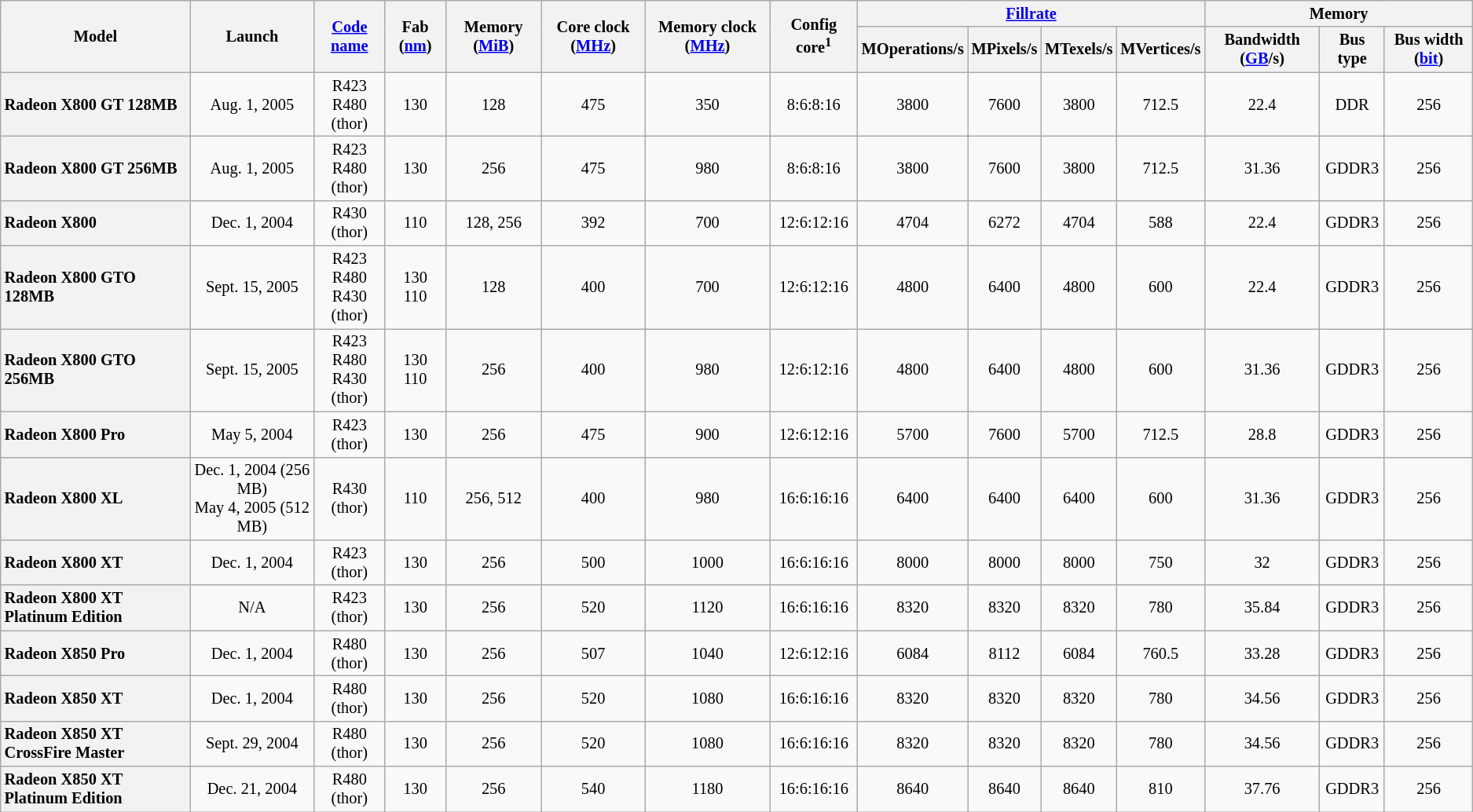<table class="wikitable" style="font-size: 85%; text-align: center">
<tr>
<th rowspan=2>Model</th>
<th rowspan=2>Launch</th>
<th rowspan=2><a href='#'>Code name</a></th>
<th rowspan=2>Fab (<a href='#'>nm</a>)</th>
<th rowspan=2>Memory (<a href='#'>MiB</a>)</th>
<th rowspan=2>Core clock (<a href='#'>MHz</a>)</th>
<th rowspan=2>Memory clock (<a href='#'>MHz</a>)</th>
<th rowspan=2>Config core<sup>1</sup></th>
<th colspan=4><a href='#'>Fillrate</a></th>
<th colspan=3>Memory</th>
</tr>
<tr>
<th>MOperations/s</th>
<th>MPixels/s</th>
<th>MTexels/s</th>
<th>MVertices/s</th>
<th>Bandwidth (<a href='#'>GB</a>/s)</th>
<th>Bus type</th>
<th>Bus width (<a href='#'>bit</a>)</th>
</tr>
<tr>
<th style="text-align:left">Radeon X800 GT 128MB</th>
<td>Aug. 1, 2005</td>
<td>R423<br>R480 (thor)</td>
<td>130</td>
<td>128</td>
<td>475</td>
<td>350</td>
<td>8:6:8:16</td>
<td>3800</td>
<td>7600</td>
<td>3800</td>
<td>712.5</td>
<td>22.4</td>
<td>DDR</td>
<td>256</td>
</tr>
<tr>
<th style="text-align:left">Radeon X800 GT 256MB</th>
<td>Aug. 1, 2005</td>
<td>R423<br>R480 (thor)</td>
<td>130</td>
<td>256</td>
<td>475</td>
<td>980</td>
<td>8:6:8:16</td>
<td>3800</td>
<td>7600</td>
<td>3800</td>
<td>712.5</td>
<td>31.36</td>
<td>GDDR3</td>
<td>256</td>
</tr>
<tr>
<th style="text-align:left">Radeon X800</th>
<td>Dec. 1, 2004</td>
<td>R430 (thor)</td>
<td>110</td>
<td>128, 256</td>
<td>392</td>
<td>700</td>
<td>12:6:12:16</td>
<td>4704</td>
<td>6272</td>
<td>4704</td>
<td>588</td>
<td>22.4</td>
<td>GDDR3</td>
<td>256</td>
</tr>
<tr>
<th style="text-align:left">Radeon X800 GTO 128MB</th>
<td>Sept. 15, 2005</td>
<td>R423<br>R480<br>R430 (thor)</td>
<td>130<br>110</td>
<td>128</td>
<td>400</td>
<td>700</td>
<td>12:6:12:16</td>
<td>4800</td>
<td>6400</td>
<td>4800</td>
<td>600</td>
<td>22.4</td>
<td>GDDR3</td>
<td>256</td>
</tr>
<tr>
<th style="text-align:left">Radeon X800 GTO 256MB</th>
<td>Sept. 15, 2005</td>
<td>R423<br>R480<br>R430 (thor)</td>
<td>130<br>110</td>
<td>256</td>
<td>400</td>
<td>980</td>
<td>12:6:12:16</td>
<td>4800</td>
<td>6400</td>
<td>4800</td>
<td>600</td>
<td>31.36</td>
<td>GDDR3</td>
<td>256</td>
</tr>
<tr>
<th style="text-align:left">Radeon X800 Pro</th>
<td>May 5, 2004</td>
<td>R423 (thor)</td>
<td>130</td>
<td>256</td>
<td>475</td>
<td>900</td>
<td>12:6:12:16</td>
<td>5700</td>
<td>7600</td>
<td>5700</td>
<td>712.5</td>
<td>28.8</td>
<td>GDDR3</td>
<td>256</td>
</tr>
<tr>
<th style="text-align:left">Radeon X800 XL</th>
<td>Dec. 1, 2004 (256 MB)<br>May 4, 2005 (512 MB)</td>
<td>R430 (thor)</td>
<td>110</td>
<td>256, 512</td>
<td>400</td>
<td>980</td>
<td>16:6:16:16</td>
<td>6400</td>
<td>6400</td>
<td>6400</td>
<td>600</td>
<td>31.36</td>
<td>GDDR3</td>
<td>256</td>
</tr>
<tr>
<th style="text-align:left">Radeon X800 XT</th>
<td>Dec. 1, 2004</td>
<td>R423 (thor)</td>
<td>130</td>
<td>256</td>
<td>500</td>
<td>1000</td>
<td>16:6:16:16</td>
<td>8000</td>
<td>8000</td>
<td>8000</td>
<td>750</td>
<td>32</td>
<td>GDDR3</td>
<td>256</td>
</tr>
<tr>
<th style="text-align:left">Radeon X800 XT Platinum Edition</th>
<td>N/A</td>
<td>R423 (thor)</td>
<td>130</td>
<td>256</td>
<td>520</td>
<td>1120</td>
<td>16:6:16:16</td>
<td>8320</td>
<td>8320</td>
<td>8320</td>
<td>780</td>
<td>35.84</td>
<td>GDDR3</td>
<td>256</td>
</tr>
<tr>
<th style="text-align:left">Radeon X850 Pro</th>
<td>Dec. 1, 2004</td>
<td>R480 (thor)</td>
<td>130</td>
<td>256</td>
<td>507</td>
<td>1040</td>
<td>12:6:12:16</td>
<td>6084</td>
<td>8112</td>
<td>6084</td>
<td>760.5</td>
<td>33.28</td>
<td>GDDR3</td>
<td>256</td>
</tr>
<tr>
<th style="text-align:left">Radeon X850 XT</th>
<td>Dec. 1, 2004</td>
<td>R480 (thor)</td>
<td>130</td>
<td>256</td>
<td>520</td>
<td>1080</td>
<td>16:6:16:16</td>
<td>8320</td>
<td>8320</td>
<td>8320</td>
<td>780</td>
<td>34.56</td>
<td>GDDR3</td>
<td>256</td>
</tr>
<tr>
<th style="text-align:left">Radeon X850 XT CrossFire Master</th>
<td>Sept. 29, 2004</td>
<td>R480 (thor)</td>
<td>130</td>
<td>256</td>
<td>520</td>
<td>1080</td>
<td>16:6:16:16</td>
<td>8320</td>
<td>8320</td>
<td>8320</td>
<td>780</td>
<td>34.56</td>
<td>GDDR3</td>
<td>256</td>
</tr>
<tr>
<th style="text-align:left">Radeon X850 XT Platinum Edition</th>
<td>Dec. 21, 2004</td>
<td>R480 (thor)</td>
<td>130</td>
<td>256</td>
<td>540</td>
<td>1180</td>
<td>16:6:16:16</td>
<td>8640</td>
<td>8640</td>
<td>8640</td>
<td>810</td>
<td>37.76</td>
<td>GDDR3</td>
<td>256</td>
</tr>
</table>
